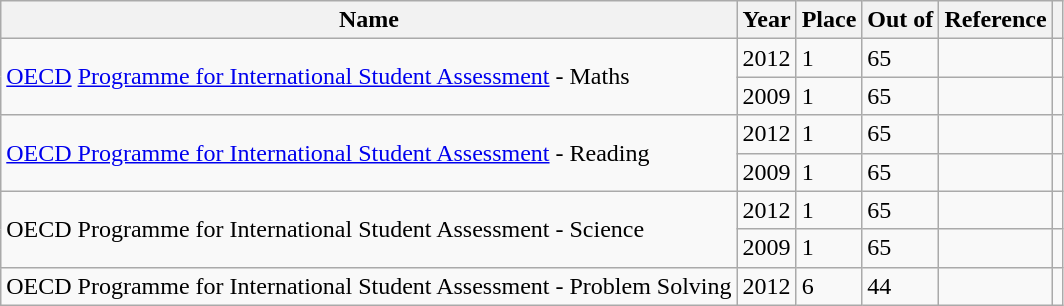<table class="wikitable">
<tr>
<th>Name</th>
<th>Year</th>
<th>Place</th>
<th>Out of</th>
<th>Reference</th>
<th></th>
</tr>
<tr>
<td rowspan="2"><a href='#'>OECD</a> <a href='#'>Programme for International Student Assessment</a> - Maths</td>
<td>2012</td>
<td>1</td>
<td>65</td>
<td></td>
<td></td>
</tr>
<tr>
<td>2009</td>
<td>1</td>
<td>65</td>
<td></td>
<td></td>
</tr>
<tr>
<td rowspan="2"><a href='#'>OECD Programme for International Student Assessment</a> - Reading</td>
<td>2012</td>
<td>1</td>
<td>65</td>
<td></td>
<td></td>
</tr>
<tr>
<td>2009</td>
<td>1</td>
<td>65</td>
<td></td>
<td></td>
</tr>
<tr>
<td rowspan="2">OECD Programme for International Student Assessment - Science</td>
<td>2012</td>
<td>1</td>
<td>65</td>
<td></td>
<td></td>
</tr>
<tr>
<td>2009</td>
<td>1</td>
<td>65</td>
<td></td>
<td></td>
</tr>
<tr>
<td>OECD Programme for International Student Assessment - Problem Solving</td>
<td>2012</td>
<td>6</td>
<td>44</td>
<td></td>
<td></td>
</tr>
</table>
